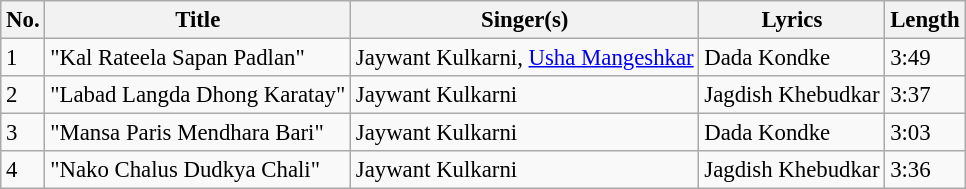<table class="wikitable" style="font-size:95%;">
<tr>
<th>No.</th>
<th>Title</th>
<th>Singer(s)</th>
<th>Lyrics</th>
<th>Length</th>
</tr>
<tr>
<td>1</td>
<td>"Kal Rateela Sapan Padlan"</td>
<td>Jaywant Kulkarni, <a href='#'>Usha Mangeshkar</a></td>
<td>Dada Kondke</td>
<td>3:49</td>
</tr>
<tr>
<td>2</td>
<td>"Labad Langda Dhong Karatay"</td>
<td>Jaywant Kulkarni</td>
<td>Jagdish Khebudkar</td>
<td>3:37</td>
</tr>
<tr>
<td>3</td>
<td>"Mansa Paris Mendhara Bari"</td>
<td>Jaywant Kulkarni</td>
<td>Dada Kondke</td>
<td>3:03</td>
</tr>
<tr>
<td>4</td>
<td>"Nako Chalus Dudkya Chali"</td>
<td>Jaywant Kulkarni</td>
<td>Jagdish Khebudkar</td>
<td>3:36</td>
</tr>
</table>
